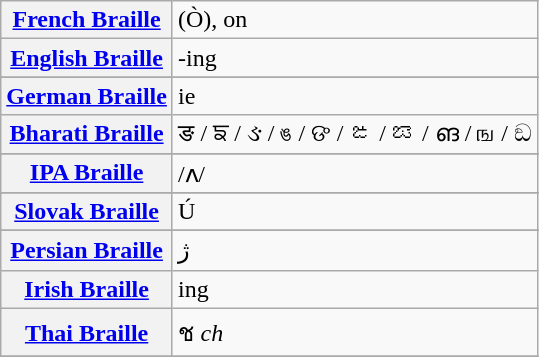<table class="wikitable">
<tr>
<th align=left><a href='#'>French Braille</a></th>
<td>(Ò), on</td>
</tr>
<tr>
<th align=left><a href='#'>English Braille</a></th>
<td>-ing</td>
</tr>
<tr>
</tr>
<tr>
<th align=left><a href='#'>German Braille</a></th>
<td>ie</td>
</tr>
<tr>
<th align=left><a href='#'>Bharati Braille</a></th>
<td>ङ / ਙ / ઙ / ঙ / ଙ / ఙ / ಙ / ങ / ங / ඞ </td>
</tr>
<tr>
</tr>
<tr>
<th align=left><a href='#'>IPA Braille</a></th>
<td>/ʌ/</td>
</tr>
<tr>
</tr>
<tr>
<th align=left><a href='#'>Slovak Braille</a></th>
<td>Ú</td>
</tr>
<tr>
</tr>
<tr>
<th align=left><a href='#'>Persian Braille</a></th>
<td>ژ</td>
</tr>
<tr>
<th align=left><a href='#'>Irish Braille</a></th>
<td>ing</td>
</tr>
<tr>
<th align=left><a href='#'>Thai Braille</a></th>
<td>ช <em>ch</em></td>
</tr>
<tr>
</tr>
</table>
